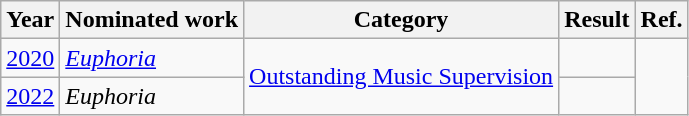<table class="wikitable">
<tr>
<th>Year</th>
<th>Nominated work</th>
<th>Category</th>
<th>Result</th>
<th>Ref.</th>
</tr>
<tr>
<td><a href='#'>2020</a></td>
<td><em><a href='#'>Euphoria</a></em> </td>
<td rowspan="2"><a href='#'>Outstanding Music Supervision</a></td>
<td></td>
<td align="center" rowspan="2"></td>
</tr>
<tr>
<td><a href='#'>2022</a></td>
<td><em>Euphoria</em> </td>
<td></td>
</tr>
</table>
